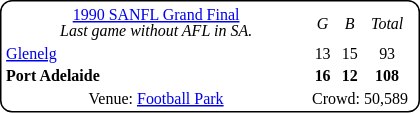<table style="margin-right:4px; margin-top:8px; float:right; border:1px #000 solid; border-radius:8px; background:#fff; font-family:Verdana; font-size:8pt; text-align:center;">
<tr>
<td width=200><a href='#'>1990 SANFL Grand Final</a><br><em>Last game without AFL in SA.</em></td>
<td><em>G</em></td>
<td><em>B</em></td>
<td><em>Total</em></td>
</tr>
<tr>
<td style="text-align:left"><a href='#'>Glenelg</a></td>
<td>13</td>
<td>15</td>
<td>93</td>
</tr>
<tr>
<td style="text-align:left"><strong>Port Adelaide</strong></td>
<td><strong>16</strong></td>
<td><strong>12</strong></td>
<td><strong>108</strong></td>
</tr>
<tr>
<td>Venue: <a href='#'>Football Park</a></td>
<td colspan=3>Crowd: 50,589</td>
<td colspan=3></td>
</tr>
</table>
